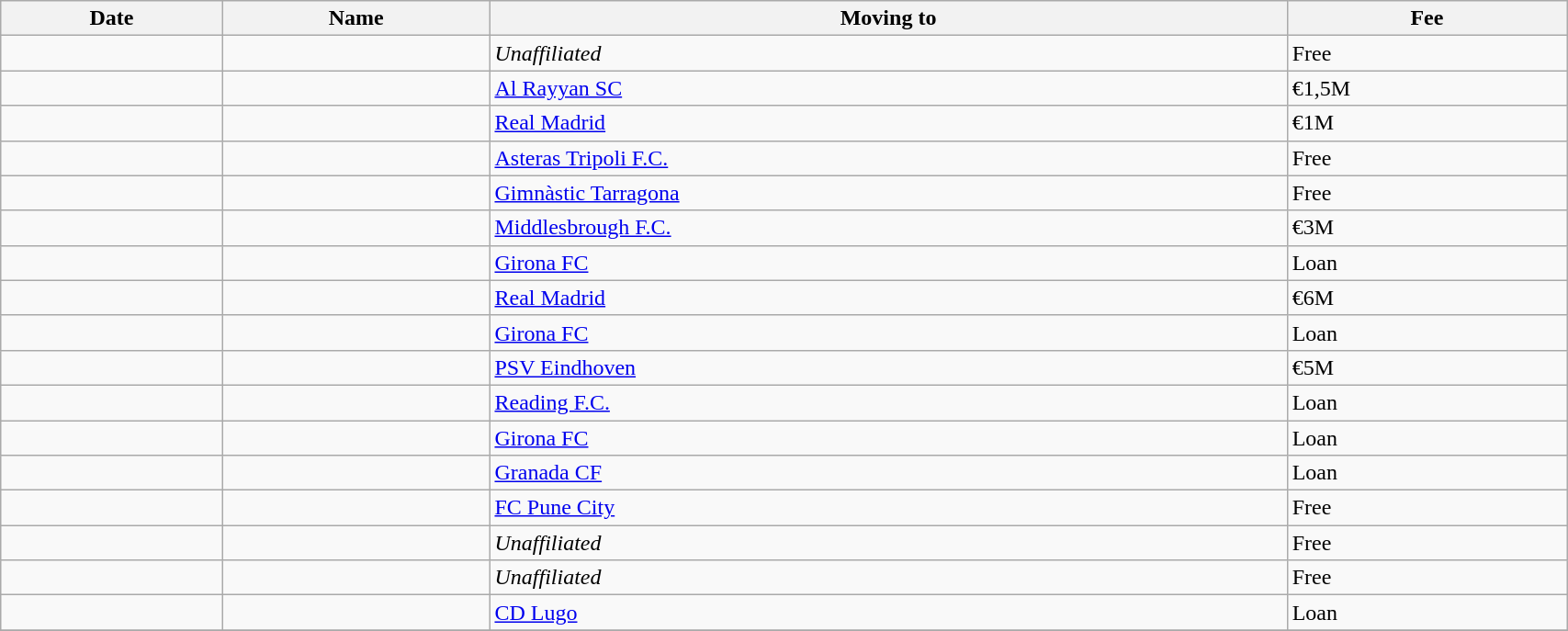<table class="wikitable sortable" width=90%>
<tr>
<th>Date</th>
<th>Name</th>
<th>Moving to</th>
<th>Fee</th>
</tr>
<tr>
<td></td>
<td> </td>
<td> <em>Unaffiliated</em></td>
<td>Free</td>
</tr>
<tr>
<td></td>
<td> </td>
<td> <a href='#'>Al Rayyan SC</a></td>
<td>€1,5M</td>
</tr>
<tr>
<td></td>
<td> </td>
<td> <a href='#'>Real Madrid</a></td>
<td>€1M</td>
</tr>
<tr>
<td></td>
<td> </td>
<td> <a href='#'>Asteras Tripoli F.C.</a></td>
<td>Free</td>
</tr>
<tr>
<td></td>
<td> </td>
<td> <a href='#'>Gimnàstic Tarragona</a></td>
<td>Free</td>
</tr>
<tr>
<td></td>
<td> </td>
<td> <a href='#'>Middlesbrough F.C.</a></td>
<td>€3M</td>
</tr>
<tr>
<td></td>
<td> </td>
<td> <a href='#'>Girona FC</a></td>
<td>Loan</td>
</tr>
<tr>
<td></td>
<td> </td>
<td> <a href='#'>Real Madrid</a></td>
<td>€6M</td>
</tr>
<tr>
<td></td>
<td> </td>
<td> <a href='#'>Girona FC</a></td>
<td>Loan</td>
</tr>
<tr>
<td></td>
<td> </td>
<td> <a href='#'>PSV Eindhoven</a></td>
<td>€5M</td>
</tr>
<tr>
<td></td>
<td> </td>
<td> <a href='#'>Reading F.C.</a></td>
<td>Loan</td>
</tr>
<tr>
<td></td>
<td> </td>
<td> <a href='#'>Girona FC</a></td>
<td>Loan</td>
</tr>
<tr>
<td></td>
<td> </td>
<td> <a href='#'>Granada CF</a></td>
<td>Loan</td>
</tr>
<tr>
<td></td>
<td> </td>
<td> <a href='#'>FC Pune City</a></td>
<td>Free</td>
</tr>
<tr>
<td></td>
<td> </td>
<td> <em>Unaffiliated</em></td>
<td>Free</td>
</tr>
<tr>
<td></td>
<td> </td>
<td> <em>Unaffiliated</em></td>
<td>Free</td>
</tr>
<tr>
<td></td>
<td> </td>
<td> <a href='#'>CD Lugo</a></td>
<td>Loan</td>
</tr>
<tr>
</tr>
</table>
